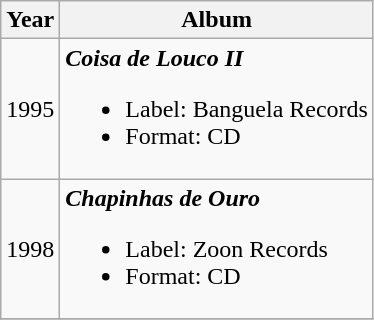<table class="wikitable">
<tr>
<th>Year</th>
<th>Album</th>
</tr>
<tr>
<td>1995</td>
<td><strong><em>Coisa de Louco II</em></strong><br><ul><li>Label: Banguela Records</li><li>Format: CD</li></ul></td>
</tr>
<tr>
<td>1998</td>
<td><strong><em>Chapinhas de Ouro</em></strong><br><ul><li>Label: Zoon Records</li><li>Format: CD</li></ul></td>
</tr>
<tr>
</tr>
</table>
